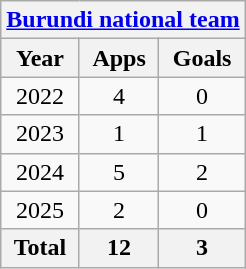<table class="wikitable" style="text-align:center">
<tr>
<th colspan=3><a href='#'>Burundi national team</a></th>
</tr>
<tr>
<th>Year</th>
<th>Apps</th>
<th>Goals</th>
</tr>
<tr>
<td>2022</td>
<td>4</td>
<td>0</td>
</tr>
<tr>
<td>2023</td>
<td>1</td>
<td>1</td>
</tr>
<tr>
<td>2024</td>
<td>5</td>
<td>2</td>
</tr>
<tr>
<td>2025</td>
<td>2</td>
<td>0</td>
</tr>
<tr>
<th>Total</th>
<th>12</th>
<th>3</th>
</tr>
</table>
